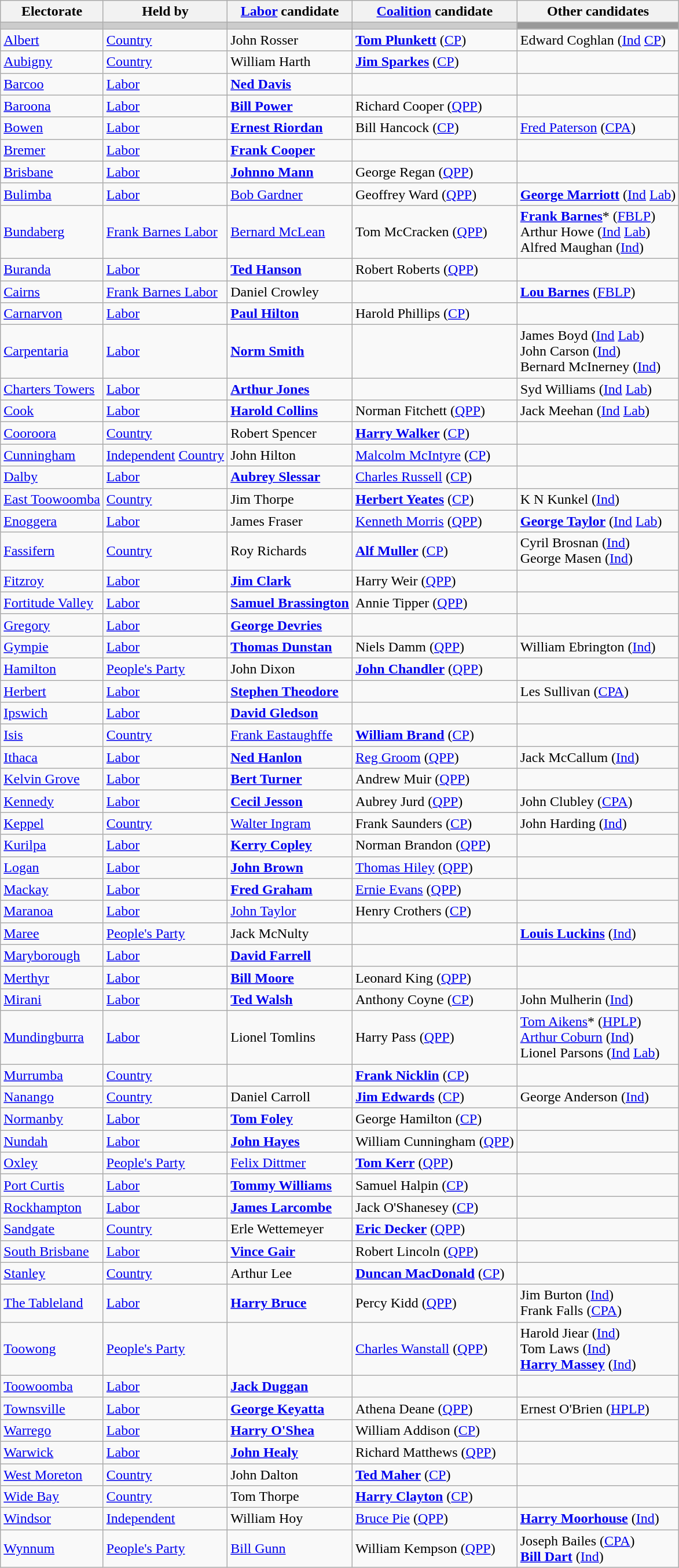<table class="wikitable">
<tr>
<th>Electorate</th>
<th>Held by</th>
<th><a href='#'>Labor</a> candidate</th>
<th><a href='#'>Coalition</a> candidate</th>
<th>Other candidates</th>
</tr>
<tr bgcolor="#cccccc">
<td></td>
<td></td>
<td></td>
<td></td>
<td bgcolor="#999999"></td>
</tr>
<tr>
<td><a href='#'>Albert</a></td>
<td><a href='#'>Country</a></td>
<td>John Rosser</td>
<td><strong><a href='#'>Tom Plunkett</a></strong> (<a href='#'>CP</a>)</td>
<td>Edward Coghlan (<a href='#'>Ind</a> <a href='#'>CP</a>)</td>
</tr>
<tr>
<td><a href='#'>Aubigny</a></td>
<td><a href='#'>Country</a></td>
<td>William Harth</td>
<td><strong><a href='#'>Jim Sparkes</a></strong> (<a href='#'>CP</a>)</td>
<td></td>
</tr>
<tr>
<td><a href='#'>Barcoo</a></td>
<td><a href='#'>Labor</a></td>
<td><strong><a href='#'>Ned Davis</a></strong></td>
<td></td>
<td></td>
</tr>
<tr>
<td><a href='#'>Baroona</a></td>
<td><a href='#'>Labor</a></td>
<td><strong><a href='#'>Bill Power</a></strong></td>
<td>Richard Cooper (<a href='#'>QPP</a>)</td>
<td></td>
</tr>
<tr>
<td><a href='#'>Bowen</a></td>
<td><a href='#'>Labor</a></td>
<td><strong><a href='#'>Ernest Riordan</a></strong></td>
<td>Bill Hancock (<a href='#'>CP</a>)</td>
<td><a href='#'>Fred Paterson</a> (<a href='#'>CPA</a>)</td>
</tr>
<tr>
<td><a href='#'>Bremer</a></td>
<td><a href='#'>Labor</a></td>
<td><strong><a href='#'>Frank Cooper</a></strong></td>
<td></td>
<td></td>
</tr>
<tr>
<td><a href='#'>Brisbane</a></td>
<td><a href='#'>Labor</a></td>
<td><strong><a href='#'>Johnno Mann</a></strong></td>
<td>George Regan (<a href='#'>QPP</a>)</td>
<td></td>
</tr>
<tr>
<td><a href='#'>Bulimba</a></td>
<td><a href='#'>Labor</a></td>
<td><a href='#'>Bob Gardner</a></td>
<td>Geoffrey Ward (<a href='#'>QPP</a>)</td>
<td><strong><a href='#'>George Marriott</a></strong> (<a href='#'>Ind</a> <a href='#'>Lab</a>)</td>
</tr>
<tr>
<td><a href='#'>Bundaberg</a></td>
<td><a href='#'>Frank Barnes Labor</a></td>
<td><a href='#'>Bernard McLean</a></td>
<td>Tom McCracken (<a href='#'>QPP</a>)</td>
<td><strong><a href='#'>Frank Barnes</a></strong>* (<a href='#'>FBLP</a>) <br> Arthur Howe (<a href='#'>Ind</a> <a href='#'>Lab</a>) <br> Alfred Maughan (<a href='#'>Ind</a>)</td>
</tr>
<tr>
<td><a href='#'>Buranda</a></td>
<td><a href='#'>Labor</a></td>
<td><strong><a href='#'>Ted Hanson</a></strong></td>
<td>Robert Roberts (<a href='#'>QPP</a>)</td>
<td></td>
</tr>
<tr>
<td><a href='#'>Cairns</a></td>
<td><a href='#'>Frank Barnes Labor</a></td>
<td>Daniel Crowley</td>
<td></td>
<td><strong><a href='#'>Lou Barnes</a></strong> (<a href='#'>FBLP</a>)</td>
</tr>
<tr>
<td><a href='#'>Carnarvon</a></td>
<td><a href='#'>Labor</a></td>
<td><strong><a href='#'>Paul Hilton</a></strong></td>
<td>Harold Phillips (<a href='#'>CP</a>)</td>
<td></td>
</tr>
<tr>
<td><a href='#'>Carpentaria</a></td>
<td><a href='#'>Labor</a></td>
<td><strong><a href='#'>Norm Smith</a></strong></td>
<td></td>
<td>James Boyd (<a href='#'>Ind</a> <a href='#'>Lab</a>) <br> John Carson (<a href='#'>Ind</a>) <br> Bernard McInerney (<a href='#'>Ind</a>)</td>
</tr>
<tr>
<td><a href='#'>Charters Towers</a></td>
<td><a href='#'>Labor</a></td>
<td><strong><a href='#'>Arthur Jones</a></strong></td>
<td></td>
<td>Syd Williams (<a href='#'>Ind</a> <a href='#'>Lab</a>)</td>
</tr>
<tr>
<td><a href='#'>Cook</a></td>
<td><a href='#'>Labor</a></td>
<td><strong><a href='#'>Harold Collins</a></strong></td>
<td>Norman Fitchett (<a href='#'>QPP</a>)</td>
<td>Jack Meehan (<a href='#'>Ind</a> <a href='#'>Lab</a>)</td>
</tr>
<tr>
<td><a href='#'>Cooroora</a></td>
<td><a href='#'>Country</a></td>
<td>Robert Spencer</td>
<td><strong><a href='#'>Harry Walker</a></strong> (<a href='#'>CP</a>)</td>
<td></td>
</tr>
<tr>
<td><a href='#'>Cunningham</a></td>
<td><a href='#'>Independent</a> <a href='#'>Country</a></td>
<td>John Hilton</td>
<td><a href='#'>Malcolm McIntyre</a> (<a href='#'>CP</a>)</td>
<td></td>
</tr>
<tr>
<td><a href='#'>Dalby</a></td>
<td><a href='#'>Labor</a></td>
<td><strong><a href='#'>Aubrey Slessar</a></strong></td>
<td><a href='#'>Charles Russell</a> (<a href='#'>CP</a>)</td>
<td></td>
</tr>
<tr>
<td><a href='#'>East Toowoomba</a></td>
<td><a href='#'>Country</a></td>
<td>Jim Thorpe</td>
<td><strong><a href='#'>Herbert Yeates</a></strong> (<a href='#'>CP</a>)</td>
<td>K N Kunkel (<a href='#'>Ind</a>)</td>
</tr>
<tr>
<td><a href='#'>Enoggera</a></td>
<td><a href='#'>Labor</a></td>
<td>James Fraser</td>
<td><a href='#'>Kenneth Morris</a> (<a href='#'>QPP</a>)</td>
<td><strong><a href='#'>George Taylor</a></strong> (<a href='#'>Ind</a> <a href='#'>Lab</a>)</td>
</tr>
<tr>
<td><a href='#'>Fassifern</a></td>
<td><a href='#'>Country</a></td>
<td>Roy Richards</td>
<td><strong><a href='#'>Alf Muller</a></strong> (<a href='#'>CP</a>)</td>
<td>Cyril Brosnan (<a href='#'>Ind</a>) <br> George Masen (<a href='#'>Ind</a>)</td>
</tr>
<tr>
<td><a href='#'>Fitzroy</a></td>
<td><a href='#'>Labor</a></td>
<td><strong><a href='#'>Jim Clark</a></strong></td>
<td>Harry Weir (<a href='#'>QPP</a>)</td>
<td></td>
</tr>
<tr>
<td><a href='#'>Fortitude Valley</a></td>
<td><a href='#'>Labor</a></td>
<td><strong><a href='#'>Samuel Brassington</a></strong></td>
<td>Annie Tipper (<a href='#'>QPP</a>)</td>
<td></td>
</tr>
<tr>
<td><a href='#'>Gregory</a></td>
<td><a href='#'>Labor</a></td>
<td><strong><a href='#'>George Devries</a></strong></td>
<td></td>
<td></td>
</tr>
<tr>
<td><a href='#'>Gympie</a></td>
<td><a href='#'>Labor</a></td>
<td><strong><a href='#'>Thomas Dunstan</a></strong></td>
<td>Niels Damm (<a href='#'>QPP</a>)</td>
<td>William Ebrington (<a href='#'>Ind</a>)</td>
</tr>
<tr>
<td><a href='#'>Hamilton</a></td>
<td><a href='#'>People's Party</a></td>
<td>John Dixon</td>
<td><strong><a href='#'>John Chandler</a></strong> (<a href='#'>QPP</a>)</td>
<td></td>
</tr>
<tr>
<td><a href='#'>Herbert</a></td>
<td><a href='#'>Labor</a></td>
<td><strong><a href='#'>Stephen Theodore</a></strong></td>
<td></td>
<td>Les Sullivan (<a href='#'>CPA</a>)</td>
</tr>
<tr>
<td><a href='#'>Ipswich</a></td>
<td><a href='#'>Labor</a></td>
<td><strong><a href='#'>David Gledson</a></strong></td>
<td></td>
<td></td>
</tr>
<tr>
<td><a href='#'>Isis</a></td>
<td><a href='#'>Country</a></td>
<td><a href='#'>Frank Eastaughffe</a></td>
<td><strong><a href='#'>William Brand</a></strong> (<a href='#'>CP</a>)</td>
<td></td>
</tr>
<tr>
<td><a href='#'>Ithaca</a></td>
<td><a href='#'>Labor</a></td>
<td><strong><a href='#'>Ned Hanlon</a></strong></td>
<td><a href='#'>Reg Groom</a> (<a href='#'>QPP</a>)</td>
<td>Jack McCallum (<a href='#'>Ind</a>)</td>
</tr>
<tr>
<td><a href='#'>Kelvin Grove</a></td>
<td><a href='#'>Labor</a></td>
<td><strong><a href='#'>Bert Turner</a></strong></td>
<td>Andrew Muir (<a href='#'>QPP</a>)</td>
<td></td>
</tr>
<tr>
<td><a href='#'>Kennedy</a></td>
<td><a href='#'>Labor</a></td>
<td><strong><a href='#'>Cecil Jesson</a></strong></td>
<td>Aubrey Jurd (<a href='#'>QPP</a>)</td>
<td>John Clubley (<a href='#'>CPA</a>)</td>
</tr>
<tr>
<td><a href='#'>Keppel</a></td>
<td><a href='#'>Country</a></td>
<td><a href='#'>Walter Ingram</a></td>
<td>Frank Saunders (<a href='#'>CP</a>)</td>
<td>John Harding (<a href='#'>Ind</a>)</td>
</tr>
<tr>
<td><a href='#'>Kurilpa</a></td>
<td><a href='#'>Labor</a></td>
<td><strong><a href='#'>Kerry Copley</a></strong></td>
<td>Norman Brandon (<a href='#'>QPP</a>)</td>
<td></td>
</tr>
<tr>
<td><a href='#'>Logan</a></td>
<td><a href='#'>Labor</a></td>
<td><strong><a href='#'>John Brown</a></strong></td>
<td><a href='#'>Thomas Hiley</a> (<a href='#'>QPP</a>)</td>
<td></td>
</tr>
<tr>
<td><a href='#'>Mackay</a></td>
<td><a href='#'>Labor</a></td>
<td><strong><a href='#'>Fred Graham</a></strong></td>
<td><a href='#'>Ernie Evans</a> (<a href='#'>QPP</a>)</td>
<td></td>
</tr>
<tr>
<td><a href='#'>Maranoa</a></td>
<td><a href='#'>Labor</a></td>
<td><a href='#'>John Taylor</a></td>
<td>Henry Crothers (<a href='#'>CP</a>)</td>
<td></td>
</tr>
<tr>
<td><a href='#'>Maree</a></td>
<td><a href='#'>People's Party</a></td>
<td>Jack McNulty</td>
<td></td>
<td><strong><a href='#'>Louis Luckins</a></strong> (<a href='#'>Ind</a>)</td>
</tr>
<tr>
<td><a href='#'>Maryborough</a></td>
<td><a href='#'>Labor</a></td>
<td><strong><a href='#'>David Farrell</a></strong></td>
<td></td>
<td></td>
</tr>
<tr>
<td><a href='#'>Merthyr</a></td>
<td><a href='#'>Labor</a></td>
<td><strong><a href='#'>Bill Moore</a></strong></td>
<td>Leonard King (<a href='#'>QPP</a>)</td>
<td></td>
</tr>
<tr>
<td><a href='#'>Mirani</a></td>
<td><a href='#'>Labor</a></td>
<td><strong><a href='#'>Ted Walsh</a></strong></td>
<td>Anthony Coyne (<a href='#'>CP</a>)</td>
<td>John Mulherin (<a href='#'>Ind</a>)</td>
</tr>
<tr>
<td><a href='#'>Mundingburra</a></td>
<td><a href='#'>Labor</a></td>
<td>Lionel Tomlins</td>
<td>Harry Pass (<a href='#'>QPP</a>)</td>
<td><a href='#'>Tom Aikens</a>* (<a href='#'>HPLP</a>) <br> <a href='#'>Arthur Coburn</a> (<a href='#'>Ind</a>) <br> Lionel Parsons (<a href='#'>Ind</a> <a href='#'>Lab</a>)</td>
</tr>
<tr>
<td><a href='#'>Murrumba</a></td>
<td><a href='#'>Country</a></td>
<td></td>
<td><strong><a href='#'>Frank Nicklin</a></strong> (<a href='#'>CP</a>)</td>
<td></td>
</tr>
<tr>
<td><a href='#'>Nanango</a></td>
<td><a href='#'>Country</a></td>
<td>Daniel Carroll</td>
<td><strong><a href='#'>Jim Edwards</a></strong> (<a href='#'>CP</a>)</td>
<td>George Anderson (<a href='#'>Ind</a>)</td>
</tr>
<tr>
<td><a href='#'>Normanby</a></td>
<td><a href='#'>Labor</a></td>
<td><strong><a href='#'>Tom Foley</a></strong></td>
<td>George Hamilton (<a href='#'>CP</a>)</td>
<td></td>
</tr>
<tr>
<td><a href='#'>Nundah</a></td>
<td><a href='#'>Labor</a></td>
<td><strong><a href='#'>John Hayes</a></strong></td>
<td>William Cunningham (<a href='#'>QPP</a>)</td>
<td></td>
</tr>
<tr>
<td><a href='#'>Oxley</a></td>
<td><a href='#'>People's Party</a></td>
<td><a href='#'>Felix Dittmer</a></td>
<td><strong><a href='#'>Tom Kerr</a></strong> (<a href='#'>QPP</a>)</td>
<td></td>
</tr>
<tr>
<td><a href='#'>Port Curtis</a></td>
<td><a href='#'>Labor</a></td>
<td><strong><a href='#'>Tommy Williams</a></strong></td>
<td>Samuel Halpin (<a href='#'>CP</a>)</td>
<td></td>
</tr>
<tr>
<td><a href='#'>Rockhampton</a></td>
<td><a href='#'>Labor</a></td>
<td><strong><a href='#'>James Larcombe</a></strong></td>
<td>Jack O'Shanesey (<a href='#'>CP</a>)</td>
<td></td>
</tr>
<tr>
<td><a href='#'>Sandgate</a></td>
<td><a href='#'>Country</a></td>
<td>Erle Wettemeyer</td>
<td><strong><a href='#'>Eric Decker</a></strong> (<a href='#'>QPP</a>)</td>
<td></td>
</tr>
<tr>
<td><a href='#'>South Brisbane</a></td>
<td><a href='#'>Labor</a></td>
<td><strong><a href='#'>Vince Gair</a></strong></td>
<td>Robert Lincoln (<a href='#'>QPP</a>)</td>
<td></td>
</tr>
<tr>
<td><a href='#'>Stanley</a></td>
<td><a href='#'>Country</a></td>
<td>Arthur Lee</td>
<td><strong><a href='#'>Duncan MacDonald</a></strong> (<a href='#'>CP</a>)</td>
<td></td>
</tr>
<tr>
<td><a href='#'>The Tableland</a></td>
<td><a href='#'>Labor</a></td>
<td><strong><a href='#'>Harry Bruce</a></strong></td>
<td>Percy Kidd (<a href='#'>QPP</a>)</td>
<td>Jim Burton (<a href='#'>Ind</a>) <br> Frank Falls (<a href='#'>CPA</a>)</td>
</tr>
<tr>
<td><a href='#'>Toowong</a></td>
<td><a href='#'>People's Party</a></td>
<td></td>
<td><a href='#'>Charles Wanstall</a> (<a href='#'>QPP</a>)</td>
<td>Harold Jiear (<a href='#'>Ind</a>) <br> Tom Laws (<a href='#'>Ind</a>) <br> <strong><a href='#'>Harry Massey</a></strong> (<a href='#'>Ind</a>)</td>
</tr>
<tr>
<td><a href='#'>Toowoomba</a></td>
<td><a href='#'>Labor</a></td>
<td><strong><a href='#'>Jack Duggan</a></strong></td>
<td></td>
<td></td>
</tr>
<tr>
<td><a href='#'>Townsville</a></td>
<td><a href='#'>Labor</a></td>
<td><strong><a href='#'>George Keyatta</a></strong></td>
<td>Athena Deane (<a href='#'>QPP</a>)</td>
<td>Ernest O'Brien (<a href='#'>HPLP</a>)</td>
</tr>
<tr>
<td><a href='#'>Warrego</a></td>
<td><a href='#'>Labor</a></td>
<td><strong><a href='#'>Harry O'Shea</a></strong></td>
<td>William Addison (<a href='#'>CP</a>)</td>
<td></td>
</tr>
<tr>
<td><a href='#'>Warwick</a></td>
<td><a href='#'>Labor</a></td>
<td><strong><a href='#'>John Healy</a></strong></td>
<td>Richard Matthews (<a href='#'>QPP</a>)</td>
<td></td>
</tr>
<tr>
<td><a href='#'>West Moreton</a></td>
<td><a href='#'>Country</a></td>
<td>John Dalton</td>
<td><strong><a href='#'>Ted Maher</a></strong> (<a href='#'>CP</a>)</td>
<td></td>
</tr>
<tr>
<td><a href='#'>Wide Bay</a></td>
<td><a href='#'>Country</a></td>
<td>Tom Thorpe</td>
<td><strong><a href='#'>Harry Clayton</a></strong> (<a href='#'>CP</a>)</td>
<td></td>
</tr>
<tr>
<td><a href='#'>Windsor</a></td>
<td><a href='#'>Independent</a></td>
<td>William Hoy</td>
<td><a href='#'>Bruce Pie</a> (<a href='#'>QPP</a>)</td>
<td><strong><a href='#'>Harry Moorhouse</a></strong> (<a href='#'>Ind</a>)</td>
</tr>
<tr>
<td><a href='#'>Wynnum</a></td>
<td><a href='#'>People's Party</a></td>
<td><a href='#'>Bill Gunn</a></td>
<td>William Kempson (<a href='#'>QPP</a>)</td>
<td>Joseph Bailes (<a href='#'>CPA</a>) <br> <strong><a href='#'>Bill Dart</a></strong> (<a href='#'>Ind</a>)</td>
</tr>
</table>
